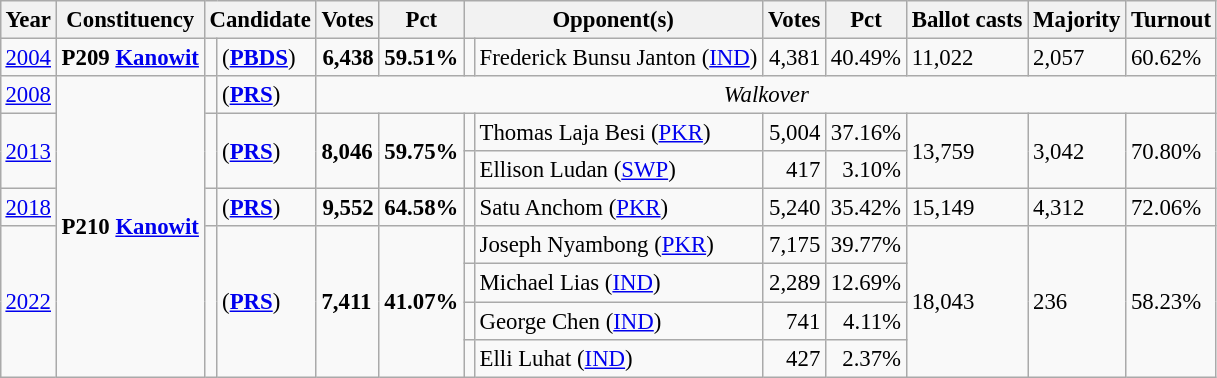<table class="wikitable" style="margin:0.5em ; font-size:95%">
<tr>
<th>Year</th>
<th>Constituency</th>
<th colspan=2>Candidate</th>
<th>Votes</th>
<th>Pct</th>
<th colspan=2>Opponent(s)</th>
<th>Votes</th>
<th>Pct</th>
<th>Ballot casts</th>
<th>Majority</th>
<th>Turnout</th>
</tr>
<tr>
<td><a href='#'>2004</a></td>
<td><strong>P209 <a href='#'>Kanowit</a></strong></td>
<td></td>
<td> (<a href='#'><strong>PBDS</strong></a>)</td>
<td align="right"><strong>6,438</strong></td>
<td><strong>59.51%</strong></td>
<td></td>
<td>Frederick Bunsu Janton (<a href='#'>IND</a>)</td>
<td align="right">4,381</td>
<td>40.49%</td>
<td>11,022</td>
<td>2,057</td>
<td>60.62%</td>
</tr>
<tr>
<td><a href='#'>2008</a></td>
<td rowspan="8"><strong>P210 <a href='#'>Kanowit</a></strong></td>
<td></td>
<td> (<a href='#'><strong>PRS</strong></a>)</td>
<td colspan="9" align="middle"><em>Walkover</em></td>
</tr>
<tr>
<td rowspan=2><a href='#'>2013</a></td>
<td rowspan=2 ></td>
<td rowspan=2> (<a href='#'><strong>PRS</strong></a>)</td>
<td rowspan=2><strong>8,046</strong></td>
<td rowspan=2><strong>59.75%</strong></td>
<td></td>
<td>Thomas Laja Besi (<a href='#'>PKR</a>)</td>
<td align="right">5,004</td>
<td>37.16%</td>
<td rowspan=2>13,759</td>
<td rowspan=2>3,042</td>
<td rowspan=2>70.80%</td>
</tr>
<tr>
<td bgcolor=></td>
<td>Ellison Ludan (<a href='#'>SWP</a>)</td>
<td align="right">417</td>
<td align="right">3.10%</td>
</tr>
<tr>
<td><a href='#'>2018</a></td>
<td></td>
<td> (<a href='#'><strong>PRS</strong></a>)</td>
<td align="right"><strong>9,552</strong></td>
<td><strong>64.58%</strong></td>
<td></td>
<td>Satu Anchom (<a href='#'>PKR</a>)</td>
<td align="right">5,240</td>
<td>35.42%</td>
<td>15,149</td>
<td>4,312</td>
<td>72.06%</td>
</tr>
<tr>
<td rowspan="4"><a href='#'>2022</a></td>
<td rowspan="4" ></td>
<td rowspan="4"> (<a href='#'><strong>PRS</strong></a>)</td>
<td rowspan="4"><strong>7,411</strong></td>
<td rowspan="4"><strong>41.07%</strong></td>
<td></td>
<td>Joseph Nyambong (<a href='#'>PKR</a>)</td>
<td align="right">7,175</td>
<td>39.77%</td>
<td rowspan="4">18,043</td>
<td rowspan="4">236</td>
<td rowspan="4">58.23%</td>
</tr>
<tr>
<td></td>
<td>Michael Lias (<a href='#'>IND</a>)</td>
<td align="right">2,289</td>
<td>12.69%</td>
</tr>
<tr>
<td></td>
<td>George Chen (<a href='#'>IND</a>)</td>
<td align="right">741</td>
<td align="right">4.11%</td>
</tr>
<tr>
<td></td>
<td>Elli Luhat (<a href='#'>IND</a>)</td>
<td align="right">427</td>
<td align="right">2.37%</td>
</tr>
</table>
